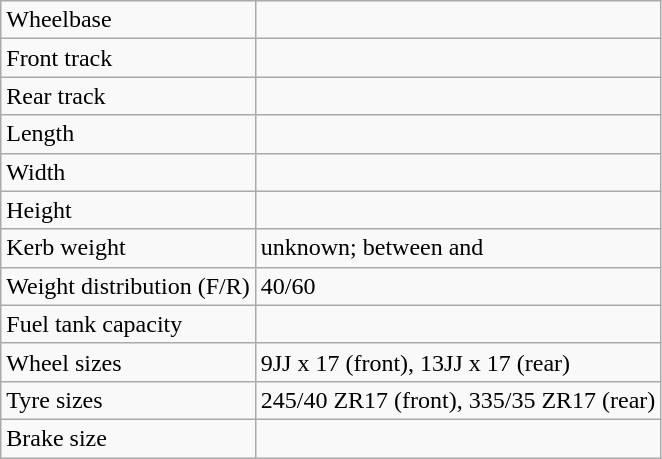<table class="wikitable">
<tr>
<td>Wheelbase</td>
<td></td>
</tr>
<tr>
<td>Front track</td>
<td></td>
</tr>
<tr>
<td>Rear track</td>
<td></td>
</tr>
<tr>
<td>Length</td>
<td></td>
</tr>
<tr>
<td>Width</td>
<td></td>
</tr>
<tr>
<td>Height</td>
<td></td>
</tr>
<tr>
<td>Kerb weight</td>
<td>unknown; between  and </td>
</tr>
<tr>
<td>Weight distribution (F/R)</td>
<td>40/60</td>
</tr>
<tr>
<td>Fuel tank capacity</td>
<td></td>
</tr>
<tr>
<td>Wheel sizes</td>
<td>9JJ x 17 (front), 13JJ x 17 (rear)</td>
</tr>
<tr>
<td>Tyre sizes</td>
<td>245/40 ZR17 (front), 335/35 ZR17 (rear)</td>
</tr>
<tr>
<td>Brake size</td>
<td></td>
</tr>
</table>
